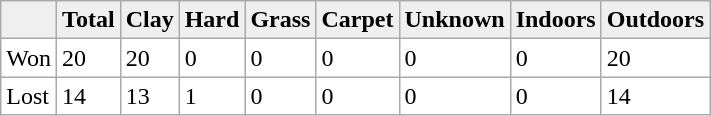<table class="wikitable">
<tr bgcolor="#efefef">
<td></td>
<td><strong>Total</strong></td>
<td><strong>Clay</strong></td>
<td><strong>Hard</strong></td>
<td><strong>Grass</strong></td>
<td><strong>Carpet</strong></td>
<td><strong>Unknown</strong></td>
<td><strong>Indoors</strong></td>
<td><strong>Outdoors</strong></td>
</tr>
<tr bgcolor="#ffffff">
<td>Won</td>
<td>20</td>
<td>20</td>
<td>0</td>
<td>0</td>
<td>0</td>
<td>0</td>
<td>0</td>
<td>20</td>
</tr>
<tr bgcolor="#ffffff">
<td>Lost</td>
<td>14</td>
<td>13</td>
<td>1</td>
<td>0</td>
<td>0</td>
<td>0</td>
<td>0</td>
<td>14</td>
</tr>
</table>
